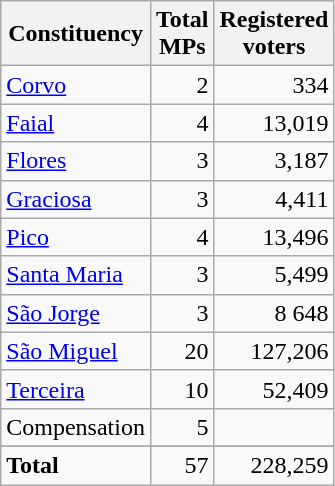<table class="wikitable sortable" style="text-align:right">
<tr>
<th>Constituency</th>
<th>Total <br>MPs</th>
<th>Registered<br>voters</th>
</tr>
<tr>
<td align="left"><a href='#'>Corvo</a></td>
<td>2</td>
<td>334</td>
</tr>
<tr>
<td align="left"><a href='#'>Faial</a></td>
<td>4</td>
<td>13,019</td>
</tr>
<tr>
<td align="left"><a href='#'>Flores</a></td>
<td>3</td>
<td>3,187</td>
</tr>
<tr>
<td align="left"><a href='#'>Graciosa</a></td>
<td>3</td>
<td>4,411</td>
</tr>
<tr>
<td align="left"><a href='#'>Pico</a></td>
<td>4</td>
<td>13,496</td>
</tr>
<tr>
<td align="left"><a href='#'>Santa Maria</a></td>
<td>3</td>
<td>5,499</td>
</tr>
<tr>
<td align="left"><a href='#'>São Jorge</a></td>
<td>3</td>
<td>8 648</td>
</tr>
<tr>
<td align="left"><a href='#'>São Miguel</a></td>
<td>20</td>
<td>127,206</td>
</tr>
<tr>
<td align="left"><a href='#'>Terceira</a></td>
<td>10</td>
<td>52,409</td>
</tr>
<tr>
<td align="left">Compensation</td>
<td>5</td>
<td></td>
</tr>
<tr>
</tr>
<tr>
<td align="left"><strong>Total</strong></td>
<td>57</td>
<td>228,259</td>
</tr>
</table>
